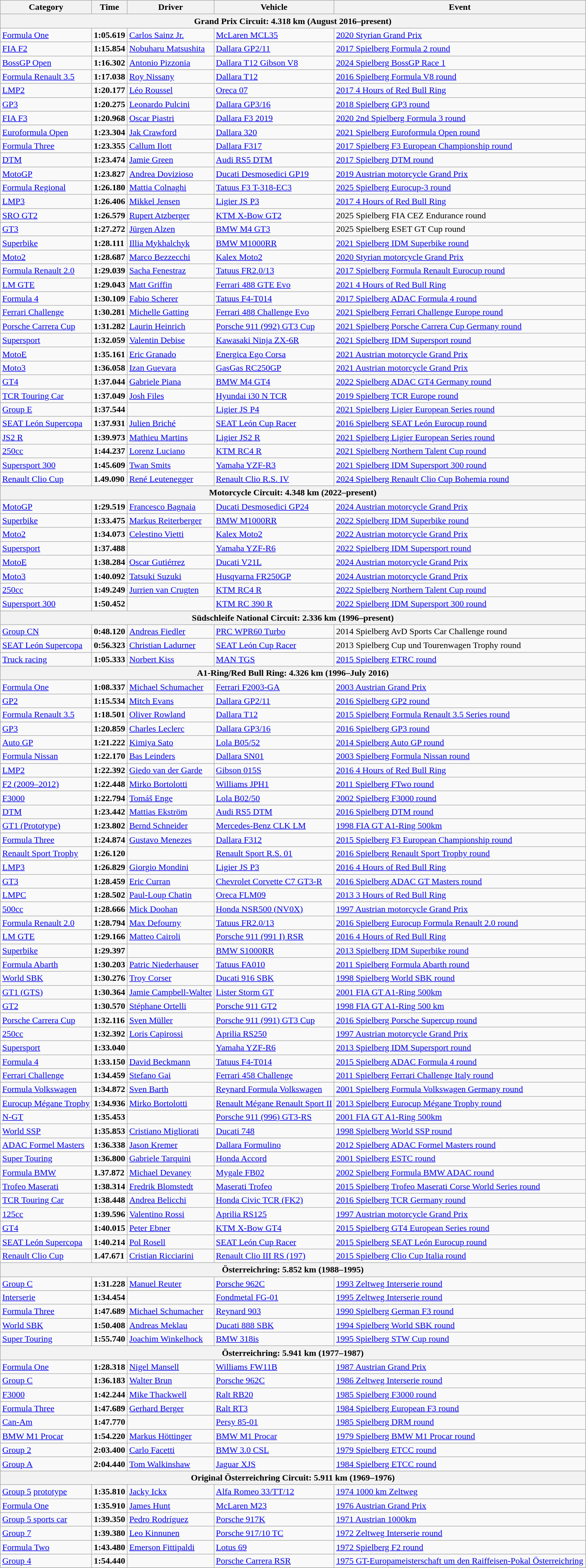<table class="wikitable">
<tr>
<th>Category</th>
<th>Time</th>
<th>Driver</th>
<th>Vehicle</th>
<th>Event</th>
</tr>
<tr>
<th colspan=5>Grand Prix Circuit: 4.318 km (August 2016–present)</th>
</tr>
<tr>
<td><a href='#'>Formula One</a></td>
<td><strong>1:05.619</strong></td>
<td><a href='#'>Carlos Sainz Jr.</a></td>
<td><a href='#'>McLaren MCL35</a></td>
<td><a href='#'>2020 Styrian Grand Prix</a> </td>
</tr>
<tr>
<td><a href='#'>FIA F2</a></td>
<td><strong>1:15.854</strong></td>
<td><a href='#'>Nobuharu Matsushita</a></td>
<td><a href='#'>Dallara GP2/11</a></td>
<td><a href='#'>2017 Spielberg Formula 2 round</a></td>
</tr>
<tr>
<td><a href='#'>BossGP Open</a></td>
<td><strong>1:16.302</strong></td>
<td><a href='#'>Antonio Pizzonia</a></td>
<td><a href='#'>Dallara T12 Gibson V8</a></td>
<td><a href='#'>2024 Spielberg BossGP Race 1</a></td>
</tr>
<tr>
<td><a href='#'>Formula Renault 3.5</a></td>
<td><strong>1:17.038</strong></td>
<td><a href='#'>Roy Nissany</a></td>
<td><a href='#'>Dallara T12</a></td>
<td><a href='#'>2016 Spielberg Formula V8 round</a></td>
</tr>
<tr>
<td><a href='#'>LMP2</a></td>
<td><strong>1:20.177</strong></td>
<td><a href='#'>Léo Roussel</a></td>
<td><a href='#'>Oreca 07</a></td>
<td><a href='#'>2017 4 Hours of Red Bull Ring</a></td>
</tr>
<tr>
<td><a href='#'>GP3</a></td>
<td><strong>1:20.275</strong></td>
<td><a href='#'>Leonardo Pulcini</a></td>
<td><a href='#'>Dallara GP3/16</a></td>
<td><a href='#'>2018 Spielberg GP3 round</a></td>
</tr>
<tr>
<td><a href='#'>FIA F3</a></td>
<td><strong>1:20.968</strong></td>
<td><a href='#'>Oscar Piastri</a></td>
<td><a href='#'>Dallara F3 2019</a></td>
<td><a href='#'>2020 2nd Spielberg Formula 3 round</a></td>
</tr>
<tr>
<td><a href='#'>Euroformula Open</a></td>
<td><strong>1:23.304</strong></td>
<td><a href='#'>Jak Crawford</a></td>
<td><a href='#'>Dallara 320</a></td>
<td><a href='#'>2021 Spielberg Euroformula Open round</a></td>
</tr>
<tr>
<td><a href='#'>Formula Three</a></td>
<td><strong>1:23.355</strong></td>
<td><a href='#'>Callum Ilott</a></td>
<td><a href='#'>Dallara F317</a></td>
<td><a href='#'>2017 Spielberg F3 European Championship round</a></td>
</tr>
<tr>
<td><a href='#'>DTM</a></td>
<td><strong>1:23.474</strong></td>
<td><a href='#'>Jamie Green</a></td>
<td><a href='#'>Audi RS5 DTM</a></td>
<td><a href='#'>2017 Spielberg DTM round</a></td>
</tr>
<tr>
<td><a href='#'>MotoGP</a></td>
<td><strong>1:23.827</strong></td>
<td><a href='#'>Andrea Dovizioso</a></td>
<td><a href='#'>Ducati Desmosedici GP19</a></td>
<td><a href='#'>2019 Austrian motorcycle Grand Prix</a></td>
</tr>
<tr>
<td><a href='#'>Formula Regional</a></td>
<td><strong>1:26.180</strong></td>
<td><a href='#'>Mattia Colnaghi</a></td>
<td><a href='#'>Tatuus F3 T-318-EC3</a></td>
<td><a href='#'>2025 Spielberg Eurocup-3 round</a></td>
</tr>
<tr>
<td><a href='#'>LMP3</a></td>
<td><strong>1:26.406</strong></td>
<td><a href='#'>Mikkel Jensen</a></td>
<td><a href='#'>Ligier JS P3</a></td>
<td><a href='#'>2017 4 Hours of Red Bull Ring</a></td>
</tr>
<tr>
<td><a href='#'>SRO GT2</a></td>
<td><strong>1:26.579</strong></td>
<td><a href='#'>Rupert Atzberger</a></td>
<td><a href='#'>KTM X-Bow GT2</a></td>
<td>2025 Spielberg FIA CEZ Endurance round</td>
</tr>
<tr>
<td><a href='#'>GT3</a></td>
<td><strong>1:27.272</strong></td>
<td><a href='#'>Jürgen Alzen</a></td>
<td><a href='#'>BMW M4 GT3</a></td>
<td>2025 Spielberg ESET GT Cup round</td>
</tr>
<tr>
<td><a href='#'>Superbike</a></td>
<td><strong>1:28.111</strong></td>
<td><a href='#'>Illia Mykhalchyk</a></td>
<td><a href='#'>BMW M1000RR</a></td>
<td><a href='#'>2021 Spielberg IDM Superbike round</a></td>
</tr>
<tr>
<td><a href='#'>Moto2</a></td>
<td><strong>1:28.687</strong></td>
<td><a href='#'>Marco Bezzecchi</a></td>
<td><a href='#'>Kalex Moto2</a></td>
<td><a href='#'>2020 Styrian motorcycle Grand Prix</a></td>
</tr>
<tr>
<td><a href='#'>Formula Renault 2.0</a></td>
<td><strong>1:29.039</strong></td>
<td><a href='#'>Sacha Fenestraz</a></td>
<td><a href='#'>Tatuus FR2.0/13</a></td>
<td><a href='#'>2017 Spielberg Formula Renault Eurocup round</a></td>
</tr>
<tr>
<td><a href='#'>LM GTE</a></td>
<td><strong>1:29.043</strong></td>
<td><a href='#'>Matt Griffin</a></td>
<td><a href='#'>Ferrari 488 GTE Evo</a></td>
<td><a href='#'>2021 4 Hours of Red Bull Ring</a></td>
</tr>
<tr>
<td><a href='#'>Formula 4</a></td>
<td><strong>1:30.109</strong></td>
<td><a href='#'>Fabio Scherer</a></td>
<td><a href='#'>Tatuus F4-T014</a></td>
<td><a href='#'>2017 Spielberg ADAC Formula 4 round</a></td>
</tr>
<tr>
<td><a href='#'>Ferrari Challenge</a></td>
<td><strong>1:30.281</strong></td>
<td><a href='#'>Michelle Gatting</a></td>
<td><a href='#'>Ferrari 488 Challenge Evo</a></td>
<td><a href='#'>2021 Spielberg Ferrari Challenge Europe round</a></td>
</tr>
<tr>
<td><a href='#'>Porsche Carrera Cup</a></td>
<td><strong>1:31.282</strong></td>
<td><a href='#'>Laurin Heinrich</a></td>
<td><a href='#'>Porsche 911 (992) GT3 Cup</a></td>
<td><a href='#'>2021 Spielberg Porsche Carrera Cup Germany round</a></td>
</tr>
<tr>
<td><a href='#'>Supersport</a></td>
<td><strong>1:32.059</strong></td>
<td><a href='#'>Valentin Debise</a></td>
<td><a href='#'>Kawasaki Ninja ZX-6R</a></td>
<td><a href='#'>2021 Spielberg IDM Supersport round</a></td>
</tr>
<tr>
<td><a href='#'>MotoE</a></td>
<td><strong>1:35.161</strong></td>
<td><a href='#'>Eric Granado</a></td>
<td><a href='#'>Energica Ego Corsa</a></td>
<td><a href='#'>2021 Austrian motorcycle Grand Prix</a></td>
</tr>
<tr>
<td><a href='#'>Moto3</a></td>
<td><strong>1:36.058</strong></td>
<td><a href='#'>Izan Guevara</a></td>
<td><a href='#'>GasGas RC250GP</a></td>
<td><a href='#'>2021 Austrian motorcycle Grand Prix</a></td>
</tr>
<tr>
<td><a href='#'>GT4</a></td>
<td><strong>1:37.044</strong></td>
<td><a href='#'>Gabriele Piana</a></td>
<td><a href='#'>BMW M4 GT4</a></td>
<td><a href='#'>2022 Spielberg ADAC GT4 Germany round</a></td>
</tr>
<tr>
<td><a href='#'>TCR Touring Car</a></td>
<td><strong>1:37.049</strong></td>
<td><a href='#'>Josh Files</a></td>
<td><a href='#'>Hyundai i30 N TCR</a></td>
<td><a href='#'>2019 Spielberg TCR Europe round</a></td>
</tr>
<tr>
<td><a href='#'>Group E</a></td>
<td><strong>1:37.544</strong></td>
<td></td>
<td><a href='#'>Ligier JS P4</a></td>
<td><a href='#'>2021 Spielberg Ligier European Series round</a></td>
</tr>
<tr>
<td><a href='#'>SEAT León Supercopa</a></td>
<td><strong>1:37.931</strong></td>
<td><a href='#'>Julien Briché</a></td>
<td><a href='#'>SEAT León Cup Racer</a></td>
<td><a href='#'>2016 Spielberg SEAT León Eurocup round</a></td>
</tr>
<tr>
<td><a href='#'>JS2 R</a></td>
<td><strong>1:39.973</strong></td>
<td><a href='#'>Mathieu Martins</a></td>
<td><a href='#'>Ligier JS2 R</a></td>
<td><a href='#'>2021 Spielberg Ligier European Series round</a></td>
</tr>
<tr>
<td><a href='#'>250cc</a></td>
<td><strong>1:44.237</strong></td>
<td><a href='#'>Lorenz Luciano</a></td>
<td><a href='#'>KTM RC4 R</a></td>
<td><a href='#'>2021 Spielberg Northern Talent Cup round</a></td>
</tr>
<tr>
<td><a href='#'>Supersport 300</a></td>
<td><strong>1:45.609</strong></td>
<td><a href='#'>Twan Smits</a></td>
<td><a href='#'>Yamaha YZF-R3</a></td>
<td><a href='#'>2021 Spielberg IDM Supersport 300 round</a></td>
</tr>
<tr>
<td><a href='#'>Renault Clio Cup</a></td>
<td><strong>1.49.090</strong></td>
<td><a href='#'>René Leutenegger</a></td>
<td><a href='#'>Renault Clio R.S. IV</a></td>
<td><a href='#'>2024 Spielberg Renault Clio Cup Bohemia round</a></td>
</tr>
<tr>
<th colspan=5>Motorcycle Circuit: 4.348 km (2022–present)</th>
</tr>
<tr>
<td><a href='#'>MotoGP</a></td>
<td><strong>1:29.519</strong></td>
<td><a href='#'>Francesco Bagnaia</a></td>
<td><a href='#'>Ducati Desmosedici GP24</a></td>
<td><a href='#'>2024 Austrian motorcycle Grand Prix</a></td>
</tr>
<tr>
<td><a href='#'>Superbike</a></td>
<td><strong>1:33.475</strong></td>
<td><a href='#'>Markus Reiterberger</a></td>
<td><a href='#'>BMW M1000RR</a></td>
<td><a href='#'>2022 Spielberg IDM Superbike round</a></td>
</tr>
<tr>
<td><a href='#'>Moto2</a></td>
<td><strong>1:34.073</strong></td>
<td><a href='#'>Celestino Vietti</a></td>
<td><a href='#'>Kalex Moto2</a></td>
<td><a href='#'>2022 Austrian motorcycle Grand Prix</a></td>
</tr>
<tr>
<td><a href='#'>Supersport</a></td>
<td><strong>1:37.488</strong></td>
<td></td>
<td><a href='#'>Yamaha YZF-R6</a></td>
<td><a href='#'>2022 Spielberg IDM Supersport round</a></td>
</tr>
<tr>
<td><a href='#'>MotoE</a></td>
<td><strong>1:38.284</strong></td>
<td><a href='#'>Oscar Gutiérrez</a></td>
<td><a href='#'>Ducati V21L</a></td>
<td><a href='#'>2024 Austrian motorcycle Grand Prix</a></td>
</tr>
<tr>
<td><a href='#'>Moto3</a></td>
<td><strong>1:40.092</strong></td>
<td><a href='#'>Tatsuki Suzuki</a></td>
<td><a href='#'>Husqvarna FR250GP</a></td>
<td><a href='#'>2024 Austrian motorcycle Grand Prix</a></td>
</tr>
<tr>
<td><a href='#'>250cc</a></td>
<td><strong>1:49.249</strong></td>
<td><a href='#'>Jurrien van Crugten</a></td>
<td><a href='#'>KTM RC4 R</a></td>
<td><a href='#'>2022 Spielberg Northern Talent Cup round</a></td>
</tr>
<tr>
<td><a href='#'>Supersport 300</a></td>
<td><strong>1:50.452</strong></td>
<td></td>
<td><a href='#'>KTM RC 390 R</a></td>
<td><a href='#'>2022 Spielberg IDM Supersport 300 round</a></td>
</tr>
<tr>
<th colspan=5>Südschleife National Circuit: 2.336 km (1996–present)</th>
</tr>
<tr>
<td><a href='#'>Group CN</a></td>
<td><strong>0:48.120</strong></td>
<td><a href='#'>Andreas Fiedler</a></td>
<td><a href='#'>PRC WPR60 Turbo</a></td>
<td>2014 Spielberg AvD Sports Car Challenge round</td>
</tr>
<tr>
<td><a href='#'>SEAT León Supercopa</a></td>
<td><strong>0:56.323</strong></td>
<td><a href='#'>Christian Ladurner</a></td>
<td><a href='#'>SEAT León Cup Racer</a></td>
<td>2013 Spielberg Cup und Tourenwagen Trophy round</td>
</tr>
<tr>
<td><a href='#'>Truck racing</a></td>
<td><strong>1:05.333</strong></td>
<td><a href='#'>Norbert Kiss</a></td>
<td><a href='#'>MAN TGS</a></td>
<td><a href='#'>2015 Spielberg ETRC round</a></td>
</tr>
<tr>
<th colspan=5>A1-Ring/Red Bull Ring: 4.326 km (1996–July 2016)</th>
</tr>
<tr>
<td><a href='#'>Formula One</a></td>
<td><strong>1:08.337</strong></td>
<td><a href='#'>Michael Schumacher</a></td>
<td><a href='#'>Ferrari F2003-GA</a></td>
<td><a href='#'>2003 Austrian Grand Prix</a></td>
</tr>
<tr>
<td><a href='#'>GP2</a></td>
<td><strong>1:15.534</strong></td>
<td><a href='#'>Mitch Evans</a></td>
<td><a href='#'>Dallara GP2/11</a></td>
<td><a href='#'>2016 Spielberg GP2 round</a></td>
</tr>
<tr>
<td><a href='#'>Formula Renault 3.5</a></td>
<td><strong>1:18.501</strong></td>
<td><a href='#'>Oliver Rowland</a></td>
<td><a href='#'>Dallara T12</a></td>
<td><a href='#'>2015 Spielberg Formula Renault 3.5 Series round</a></td>
</tr>
<tr>
<td><a href='#'>GP3</a></td>
<td><strong>1:20.859</strong></td>
<td><a href='#'>Charles Leclerc</a></td>
<td><a href='#'>Dallara GP3/16</a></td>
<td><a href='#'>2016 Spielberg GP3 round</a></td>
</tr>
<tr>
<td><a href='#'>Auto GP</a></td>
<td><strong>1:21.222</strong></td>
<td><a href='#'>Kimiya Sato</a></td>
<td><a href='#'>Lola B05/52</a></td>
<td><a href='#'>2014 Spielberg Auto GP round</a></td>
</tr>
<tr>
<td><a href='#'>Formula Nissan</a></td>
<td><strong>1:22.170</strong></td>
<td><a href='#'>Bas Leinders</a></td>
<td><a href='#'>Dallara SN01</a></td>
<td><a href='#'>2003 Spielberg Formula Nissan round</a></td>
</tr>
<tr>
<td><a href='#'>LMP2</a></td>
<td><strong>1:22.392</strong></td>
<td><a href='#'>Giedo van der Garde</a></td>
<td><a href='#'>Gibson 015S</a></td>
<td><a href='#'>2016 4 Hours of Red Bull Ring</a></td>
</tr>
<tr>
<td><a href='#'>F2 (2009–2012)</a></td>
<td><strong>1:22.448</strong></td>
<td><a href='#'>Mirko Bortolotti</a></td>
<td><a href='#'>Williams JPH1</a></td>
<td><a href='#'>2011 Spielberg FTwo round</a></td>
</tr>
<tr>
<td><a href='#'>F3000</a></td>
<td><strong>1:22.794</strong></td>
<td><a href='#'>Tomáš Enge</a></td>
<td><a href='#'>Lola B02/50</a></td>
<td><a href='#'>2002 Spielberg F3000 round</a></td>
</tr>
<tr>
<td><a href='#'>DTM</a></td>
<td><strong>1:23.442</strong></td>
<td><a href='#'>Mattias Ekström</a></td>
<td><a href='#'>Audi RS5 DTM</a></td>
<td><a href='#'>2016 Spielberg DTM round</a></td>
</tr>
<tr>
<td><a href='#'>GT1 (Prototype)</a></td>
<td><strong>1:23.802</strong></td>
<td><a href='#'>Bernd Schneider</a></td>
<td><a href='#'>Mercedes-Benz CLK LM</a></td>
<td><a href='#'>1998 FIA GT A1-Ring 500km</a></td>
</tr>
<tr>
<td><a href='#'>Formula Three</a></td>
<td><strong>1:24.874</strong></td>
<td><a href='#'>Gustavo Menezes</a></td>
<td><a href='#'>Dallara F312</a></td>
<td><a href='#'>2015 Spielberg F3 European Championship round</a></td>
</tr>
<tr>
<td><a href='#'>Renault Sport Trophy</a></td>
<td><strong>1:26.120</strong></td>
<td></td>
<td><a href='#'>Renault Sport R.S. 01</a></td>
<td><a href='#'>2016 Spielberg Renault Sport Trophy round</a></td>
</tr>
<tr>
<td><a href='#'>LMP3</a></td>
<td><strong>1:26.829</strong></td>
<td><a href='#'>Giorgio Mondini</a></td>
<td><a href='#'>Ligier JS P3</a></td>
<td><a href='#'>2016 4 Hours of Red Bull Ring</a></td>
</tr>
<tr>
<td><a href='#'>GT3</a></td>
<td><strong>1:28.459</strong></td>
<td><a href='#'>Eric Curran</a></td>
<td><a href='#'>Chevrolet Corvette C7 GT3-R</a></td>
<td><a href='#'>2016 Spielberg ADAC GT Masters round</a></td>
</tr>
<tr>
<td><a href='#'>LMPC</a></td>
<td><strong>1:28.502</strong></td>
<td><a href='#'>Paul-Loup Chatin</a></td>
<td><a href='#'>Oreca FLM09</a></td>
<td><a href='#'>2013 3 Hours of Red Bull Ring</a></td>
</tr>
<tr>
<td><a href='#'>500cc</a></td>
<td><strong>1:28.666</strong></td>
<td><a href='#'>Mick Doohan</a></td>
<td><a href='#'>Honda NSR500 (NV0X)</a></td>
<td><a href='#'>1997 Austrian motorcycle Grand Prix</a></td>
</tr>
<tr>
<td><a href='#'>Formula Renault 2.0</a></td>
<td><strong>1:28.794</strong></td>
<td><a href='#'>Max Defourny</a></td>
<td><a href='#'>Tatuus FR2.0/13</a></td>
<td><a href='#'>2016 Spielberg Eurocup Formula Renault 2.0 round</a></td>
</tr>
<tr>
<td><a href='#'>LM GTE</a></td>
<td><strong>1:29.166</strong></td>
<td><a href='#'>Matteo Cairoli</a></td>
<td><a href='#'>Porsche 911 (991 I) RSR</a></td>
<td><a href='#'>2016 4 Hours of Red Bull Ring</a></td>
</tr>
<tr>
<td><a href='#'>Superbike</a></td>
<td><strong>1:29.397</strong></td>
<td></td>
<td><a href='#'>BMW S1000RR</a></td>
<td><a href='#'>2013 Spielberg IDM Superbike round</a></td>
</tr>
<tr>
<td><a href='#'>Formula Abarth</a></td>
<td><strong>1:30.203</strong></td>
<td><a href='#'>Patric Niederhauser</a></td>
<td><a href='#'>Tatuus FA010</a></td>
<td><a href='#'>2011 Spielberg Formula Abarth round</a></td>
</tr>
<tr>
<td><a href='#'>World SBK</a></td>
<td><strong>1:30.276</strong></td>
<td><a href='#'>Troy Corser</a></td>
<td><a href='#'>Ducati 916 SBK</a></td>
<td><a href='#'>1998 Spielberg World SBK round</a></td>
</tr>
<tr>
<td><a href='#'>GT1 (GTS)</a></td>
<td><strong>1:30.364</strong></td>
<td><a href='#'>Jamie Campbell-Walter</a></td>
<td><a href='#'>Lister Storm GT</a></td>
<td><a href='#'>2001 FIA GT A1-Ring 500km</a></td>
</tr>
<tr>
<td><a href='#'>GT2</a></td>
<td><strong>1:30.570</strong></td>
<td><a href='#'>Stéphane Ortelli</a></td>
<td><a href='#'>Porsche 911 GT2</a></td>
<td><a href='#'>1998 FIA GT A1-Ring 500 km</a></td>
</tr>
<tr>
<td><a href='#'>Porsche Carrera Cup</a></td>
<td><strong>1:32.116</strong></td>
<td><a href='#'>Sven Müller</a></td>
<td><a href='#'>Porsche 911 (991) GT3 Cup</a></td>
<td><a href='#'>2016 Spielberg Porsche Supercup round</a></td>
</tr>
<tr>
<td><a href='#'>250cc</a></td>
<td><strong>1:32.392</strong></td>
<td><a href='#'>Loris Capirossi</a></td>
<td><a href='#'>Aprilia RS250</a></td>
<td><a href='#'>1997 Austrian motorcycle Grand Prix</a></td>
</tr>
<tr>
<td><a href='#'>Supersport</a></td>
<td><strong>1:33.040</strong></td>
<td></td>
<td><a href='#'>Yamaha YZF-R6</a></td>
<td><a href='#'>2013 Spielberg IDM Supersport round</a></td>
</tr>
<tr>
<td><a href='#'>Formula 4</a></td>
<td><strong>1:33.150</strong></td>
<td><a href='#'>David Beckmann</a></td>
<td><a href='#'>Tatuus F4-T014</a></td>
<td><a href='#'>2015 Spielberg ADAC Formula 4 round</a></td>
</tr>
<tr>
<td><a href='#'>Ferrari Challenge</a></td>
<td><strong>1:34.459</strong></td>
<td><a href='#'>Stefano Gai</a></td>
<td><a href='#'>Ferrari 458 Challenge</a></td>
<td><a href='#'>2011 Spielberg Ferrari Challenge Italy round</a></td>
</tr>
<tr>
<td><a href='#'>Formula Volkswagen</a></td>
<td><strong>1:34.872</strong></td>
<td><a href='#'>Sven Barth</a></td>
<td><a href='#'>Reynard Formula Volkswagen</a></td>
<td><a href='#'>2001 Spielberg Formula Volkswagen Germany round</a></td>
</tr>
<tr>
<td><a href='#'>Eurocup Mégane Trophy</a></td>
<td><strong>1:34.936</strong></td>
<td><a href='#'>Mirko Bortolotti</a></td>
<td><a href='#'>Renault Mégane Renault Sport II</a></td>
<td><a href='#'>2013 Spielberg Eurocup Mégane Trophy round</a></td>
</tr>
<tr>
<td><a href='#'>N-GT</a></td>
<td><strong>1:35.453</strong></td>
<td></td>
<td><a href='#'>Porsche 911 (996) GT3-RS</a></td>
<td><a href='#'>2001 FIA GT A1-Ring 500km</a></td>
</tr>
<tr>
<td><a href='#'>World SSP</a></td>
<td><strong>1:35.853</strong></td>
<td><a href='#'>Cristiano Migliorati</a></td>
<td><a href='#'>Ducati 748</a></td>
<td><a href='#'>1998 Spielberg World SSP round</a></td>
</tr>
<tr>
<td><a href='#'>ADAC Formel Masters</a></td>
<td><strong>1:36.338</strong></td>
<td><a href='#'>Jason Kremer</a></td>
<td><a href='#'>Dallara Formulino</a></td>
<td><a href='#'>2012 Spielberg ADAC Formel Masters round</a></td>
</tr>
<tr>
<td><a href='#'>Super Touring</a></td>
<td><strong>1:36.800</strong></td>
<td><a href='#'>Gabriele Tarquini</a></td>
<td><a href='#'>Honda Accord</a></td>
<td><a href='#'>2001 Spielberg ESTC round</a></td>
</tr>
<tr>
<td><a href='#'>Formula BMW</a></td>
<td><strong>1.37.872</strong></td>
<td><a href='#'>Michael Devaney</a></td>
<td><a href='#'>Mygale FB02</a></td>
<td><a href='#'>2002 Spielberg Formula BMW ADAC round</a></td>
</tr>
<tr>
<td><a href='#'>Trofeo Maserati</a></td>
<td><strong>1:38.314</strong></td>
<td><a href='#'>Fredrik Blomstedt</a></td>
<td><a href='#'>Maserati Trofeo</a></td>
<td><a href='#'>2015 Spielberg Trofeo Maserati Corse World Series round</a></td>
</tr>
<tr>
<td><a href='#'>TCR Touring Car</a></td>
<td><strong>1:38.448</strong></td>
<td><a href='#'>Andrea Belicchi</a></td>
<td><a href='#'>Honda Civic TCR (FK2)</a></td>
<td><a href='#'>2016 Spielberg TCR Germany round</a></td>
</tr>
<tr>
<td><a href='#'>125cc</a></td>
<td><strong>1:39.596</strong></td>
<td><a href='#'>Valentino Rossi</a></td>
<td><a href='#'>Aprilia RS125</a></td>
<td><a href='#'>1997 Austrian motorcycle Grand Prix</a></td>
</tr>
<tr>
<td><a href='#'>GT4</a></td>
<td><strong>1:40.015</strong></td>
<td><a href='#'>Peter Ebner</a></td>
<td><a href='#'>KTM X-Bow GT4</a></td>
<td><a href='#'>2015 Spielberg GT4 European Series round</a></td>
</tr>
<tr>
<td><a href='#'>SEAT León Supercopa</a></td>
<td><strong>1:40.214</strong></td>
<td><a href='#'>Pol Rosell</a></td>
<td><a href='#'>SEAT León Cup Racer</a></td>
<td><a href='#'>2015 Spielberg SEAT León Eurocup round</a></td>
</tr>
<tr>
<td><a href='#'>Renault Clio Cup</a></td>
<td><strong>1.47.671</strong></td>
<td><a href='#'>Cristian Ricciarini</a></td>
<td><a href='#'>Renault Clio III RS (197)</a></td>
<td><a href='#'>2015 Spielberg Clio Cup Italia round</a></td>
</tr>
<tr>
<th colspan=5>Österreichring: 5.852 km (1988–1995)</th>
</tr>
<tr>
<td><a href='#'>Group C</a></td>
<td><strong>1:31.228</strong></td>
<td><a href='#'>Manuel Reuter</a></td>
<td><a href='#'>Porsche 962C</a></td>
<td><a href='#'>1993 Zeltweg Interserie round</a></td>
</tr>
<tr>
<td><a href='#'>Interserie</a></td>
<td><strong>1:34.454</strong></td>
<td></td>
<td><a href='#'>Fondmetal FG-01</a></td>
<td><a href='#'>1995 Zeltweg Interserie round</a></td>
</tr>
<tr>
<td><a href='#'>Formula Three</a></td>
<td><strong>1:47.689</strong></td>
<td><a href='#'>Michael Schumacher</a></td>
<td><a href='#'>Reynard 903</a></td>
<td><a href='#'>1990 Spielberg German F3 round</a></td>
</tr>
<tr>
<td><a href='#'>World SBK</a></td>
<td><strong>1:50.408</strong></td>
<td><a href='#'>Andreas Meklau</a></td>
<td><a href='#'>Ducati 888 SBK</a></td>
<td><a href='#'>1994 Spielberg World SBK round</a></td>
</tr>
<tr>
<td><a href='#'>Super Touring</a></td>
<td><strong>1:55.740</strong></td>
<td><a href='#'>Joachim Winkelhock</a></td>
<td><a href='#'>BMW 318is</a></td>
<td><a href='#'>1995 Spielberg STW Cup round</a></td>
</tr>
<tr>
<th colspan=5>Österreichring: 5.941 km (1977–1987)</th>
</tr>
<tr>
<td><a href='#'>Formula One</a></td>
<td><strong>1:28.318</strong></td>
<td><a href='#'>Nigel Mansell</a></td>
<td><a href='#'>Williams FW11B</a></td>
<td><a href='#'>1987 Austrian Grand Prix</a></td>
</tr>
<tr>
<td><a href='#'>Group C</a></td>
<td><strong>1:36.183</strong></td>
<td><a href='#'>Walter Brun</a></td>
<td><a href='#'>Porsche 962C</a></td>
<td><a href='#'>1986 Zeltweg Interserie round</a></td>
</tr>
<tr>
<td><a href='#'>F3000</a></td>
<td><strong>1:42.244</strong></td>
<td><a href='#'>Mike Thackwell</a></td>
<td><a href='#'>Ralt RB20</a></td>
<td><a href='#'>1985 Spielberg F3000 round</a></td>
</tr>
<tr>
<td><a href='#'>Formula Three</a></td>
<td><strong>1:47.689</strong></td>
<td><a href='#'>Gerhard Berger</a></td>
<td><a href='#'>Ralt RT3</a></td>
<td><a href='#'>1984 Spielberg European F3 round</a></td>
</tr>
<tr>
<td><a href='#'>Can-Am</a></td>
<td><strong>1:47.770</strong></td>
<td></td>
<td><a href='#'>Persy 85-01</a></td>
<td><a href='#'>1985 Spielberg DRM round</a></td>
</tr>
<tr>
<td><a href='#'>BMW M1 Procar</a></td>
<td><strong>1:54.220</strong></td>
<td><a href='#'>Markus Höttinger</a></td>
<td><a href='#'>BMW M1 Procar</a></td>
<td><a href='#'>1979 Spielberg BMW M1 Procar round</a></td>
</tr>
<tr>
<td><a href='#'>Group 2</a></td>
<td><strong>2:03.400</strong></td>
<td><a href='#'>Carlo Facetti</a></td>
<td><a href='#'>BMW 3.0 CSL</a></td>
<td><a href='#'>1979 Spielberg ETCC round</a></td>
</tr>
<tr>
<td><a href='#'>Group A</a></td>
<td><strong>2:04.440</strong></td>
<td><a href='#'>Tom Walkinshaw</a></td>
<td><a href='#'>Jaguar XJS</a></td>
<td><a href='#'>1984 Spielberg ETCC round</a></td>
</tr>
<tr>
<th colspan=5>Original Österreichring Circuit: 5.911 km (1969–1976)</th>
</tr>
<tr>
<td><a href='#'>Group 5</a> <a href='#'>prototype</a></td>
<td><strong>1:35.810</strong></td>
<td><a href='#'>Jacky Ickx</a></td>
<td><a href='#'>Alfa Romeo 33/TT/12</a></td>
<td><a href='#'>1974 1000 km Zeltweg</a></td>
</tr>
<tr>
<td><a href='#'>Formula One</a></td>
<td><strong>1:35.910</strong></td>
<td><a href='#'>James Hunt</a></td>
<td><a href='#'>McLaren M23</a></td>
<td><a href='#'>1976 Austrian Grand Prix</a></td>
</tr>
<tr>
<td><a href='#'>Group 5 sports car</a></td>
<td><strong>1:39.350</strong></td>
<td><a href='#'>Pedro Rodríguez</a></td>
<td><a href='#'>Porsche 917K</a></td>
<td><a href='#'>1971 Austrian 1000km</a></td>
</tr>
<tr>
<td><a href='#'>Group 7</a></td>
<td><strong>1:39.380</strong></td>
<td><a href='#'>Leo Kinnunen</a></td>
<td><a href='#'>Porsche 917/10 TC</a></td>
<td><a href='#'>1972 Zeltweg Interserie round</a></td>
</tr>
<tr>
<td><a href='#'>Formula Two</a></td>
<td><strong>1:43.480</strong></td>
<td><a href='#'>Emerson Fittipaldi</a></td>
<td><a href='#'>Lotus 69</a></td>
<td><a href='#'>1972 Spielberg F2 round</a></td>
</tr>
<tr>
<td><a href='#'>Group 4</a></td>
<td><strong>1:54.440</strong></td>
<td></td>
<td><a href='#'>Porsche Carrera RSR</a></td>
<td><a href='#'>1975 GT-Europameisterschaft um den Raiffeisen-Pokal Österreichring</a></td>
</tr>
<tr>
</tr>
</table>
